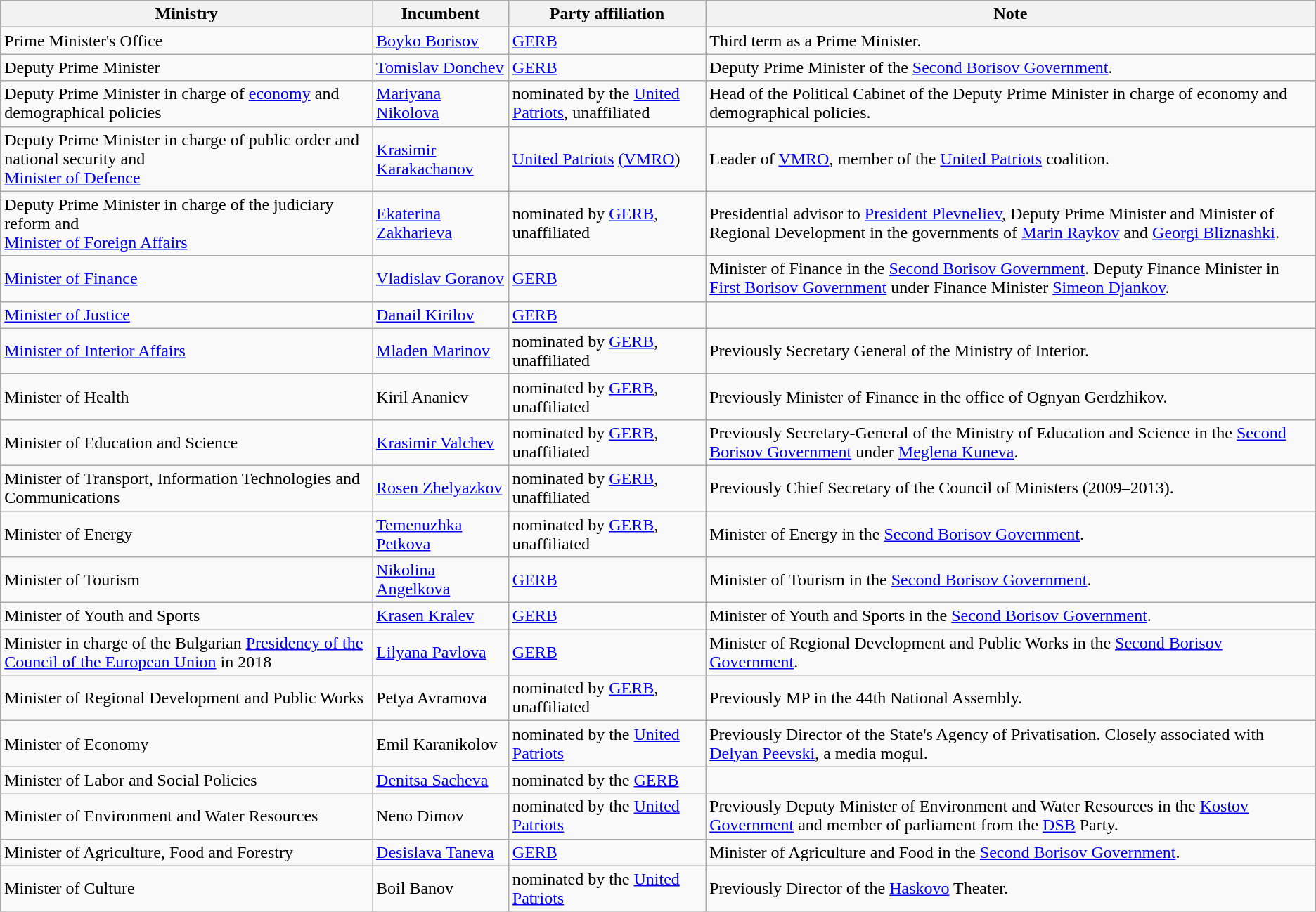<table class="wikitable">
<tr>
<th>Ministry</th>
<th>Incumbent</th>
<th>Party affiliation</th>
<th>Note</th>
</tr>
<tr>
<td>Prime Minister's Office</td>
<td><a href='#'>Boyko Borisov</a></td>
<td><a href='#'>GERB</a></td>
<td>Third term as a Prime Minister.</td>
</tr>
<tr>
<td>Deputy Prime Minister</td>
<td><a href='#'>Tomislav Donchev</a></td>
<td><a href='#'>GERB</a></td>
<td>Deputy Prime Minister of the <a href='#'>Second Borisov Government</a>.</td>
</tr>
<tr>
<td>Deputy Prime Minister in charge of <a href='#'>economy</a> and demographical policies</td>
<td><a href='#'>Mariyana Nikolova</a></td>
<td>nominated by the <a href='#'>United Patriots</a>, unaffiliated</td>
<td>Head of the Political Cabinet of the Deputy Prime Minister in charge of economy and demographical policies.</td>
</tr>
<tr>
<td>Deputy Prime Minister in charge of public order and national security and<br><a href='#'>Minister of Defence</a></td>
<td><a href='#'>Krasimir Karakachanov</a></td>
<td><a href='#'>United Patriots</a> <a href='#'>(VMRO</a>)</td>
<td>Leader of <a href='#'>VMRO</a>, member of the <a href='#'>United Patriots</a> coalition.</td>
</tr>
<tr>
<td>Deputy Prime Minister in charge of the judiciary reform and<br><a href='#'>Minister of Foreign Affairs</a></td>
<td><a href='#'>Ekaterina Zakharieva</a></td>
<td>nominated by <a href='#'>GERB</a>, unaffiliated</td>
<td>Presidential advisor to <a href='#'>President Plevneliev</a>, Deputy Prime Minister and Minister of Regional Development in the governments of <a href='#'>Marin Raykov</a> and <a href='#'>Georgi Bliznashki</a>.</td>
</tr>
<tr>
<td><a href='#'>Minister of Finance</a></td>
<td><a href='#'>Vladislav Goranov</a></td>
<td><a href='#'>GERB</a></td>
<td>Minister of Finance in the <a href='#'>Second Borisov Government</a>. Deputy Finance Minister in <a href='#'>First Borisov Government</a> under Finance Minister <a href='#'>Simeon Djankov</a>.</td>
</tr>
<tr>
<td><a href='#'>Minister of Justice</a></td>
<td><a href='#'>Danail Kirilov</a></td>
<td><a href='#'>GERB</a></td>
<td></td>
</tr>
<tr>
<td><a href='#'>Minister of Interior Affairs</a></td>
<td><a href='#'>Mladen Marinov</a></td>
<td>nominated by <a href='#'>GERB</a>, unaffiliated</td>
<td>Previously Secretary General of the Ministry of Interior.</td>
</tr>
<tr>
<td>Minister of Health</td>
<td>Kiril Ananiev</td>
<td>nominated by <a href='#'>GERB</a>, unaffiliated</td>
<td>Previously Minister of Finance in the office of Ognyan Gerdzhikov.</td>
</tr>
<tr>
<td>Minister of Education and Science</td>
<td><a href='#'>Krasimir Valchev</a></td>
<td>nominated by <a href='#'>GERB</a>, unaffiliated</td>
<td>Previously Secretary-General of the Ministry of Education and Science in the <a href='#'>Second Borisov Government</a> under <a href='#'>Meglena Kuneva</a>.</td>
</tr>
<tr>
<td>Minister of Transport, Information Technologies and Communications</td>
<td><a href='#'>Rosen Zhelyazkov</a></td>
<td>nominated by <a href='#'>GERB</a>, unaffiliated</td>
<td>Previously Chief Secretary of the Council of Ministers (2009–2013).</td>
</tr>
<tr>
<td>Minister of Energy</td>
<td><a href='#'>Temenuzhka Petkova</a></td>
<td>nominated by <a href='#'>GERB</a>, unaffiliated</td>
<td>Minister of Energy in the <a href='#'>Second Borisov Government</a>.</td>
</tr>
<tr>
<td>Minister of Tourism</td>
<td><a href='#'>Nikolina Angelkova</a></td>
<td><a href='#'>GERB</a></td>
<td>Minister of Tourism in the <a href='#'>Second Borisov Government</a>.</td>
</tr>
<tr>
<td>Minister of Youth and Sports</td>
<td><a href='#'>Krasen Kralev</a></td>
<td><a href='#'>GERB</a></td>
<td>Minister of Youth and Sports in the <a href='#'>Second Borisov Government</a>.</td>
</tr>
<tr>
<td>Minister in charge of the Bulgarian <a href='#'>Presidency of the Council of the European Union</a> in 2018</td>
<td><a href='#'>Lilyana Pavlova</a></td>
<td><a href='#'>GERB</a></td>
<td>Minister of Regional Development and Public Works in the <a href='#'>Second Borisov Government</a>.</td>
</tr>
<tr>
<td>Minister of Regional Development and Public Works</td>
<td>Petya Avramova</td>
<td>nominated by <a href='#'>GERB</a>, unaffiliated</td>
<td>Previously MP in the 44th National Assembly.</td>
</tr>
<tr>
<td>Minister of Economy</td>
<td>Emil Karanikolov</td>
<td>nominated by the <a href='#'>United Patriots</a></td>
<td>Previously Director of the State's Agency of Privatisation. Closely associated with <a href='#'>Delyan Peevski</a>, a media mogul.</td>
</tr>
<tr>
<td>Minister of Labor and Social Policies</td>
<td><a href='#'>Denitsa Sacheva</a></td>
<td>nominated by the <a href='#'>GERB</a></td>
</tr>
<tr>
<td>Minister of Environment and Water Resources</td>
<td>Neno Dimov</td>
<td>nominated by the <a href='#'>United Patriots</a></td>
<td>Previously Deputy Minister of Environment and Water Resources in the <a href='#'>Kostov Government</a> and member of parliament from the <a href='#'>DSB</a> Party.</td>
</tr>
<tr>
<td>Minister of Agriculture, Food and Forestry</td>
<td><a href='#'>Desislava Taneva</a></td>
<td><a href='#'>GERB</a></td>
<td>Minister of Agriculture and Food in the <a href='#'>Second Borisov Government</a>.</td>
</tr>
<tr>
<td>Minister of Culture</td>
<td>Boil Banov</td>
<td>nominated by the <a href='#'>United Patriots</a></td>
<td>Previously Director of the <a href='#'>Haskovo</a> Theater.</td>
</tr>
</table>
